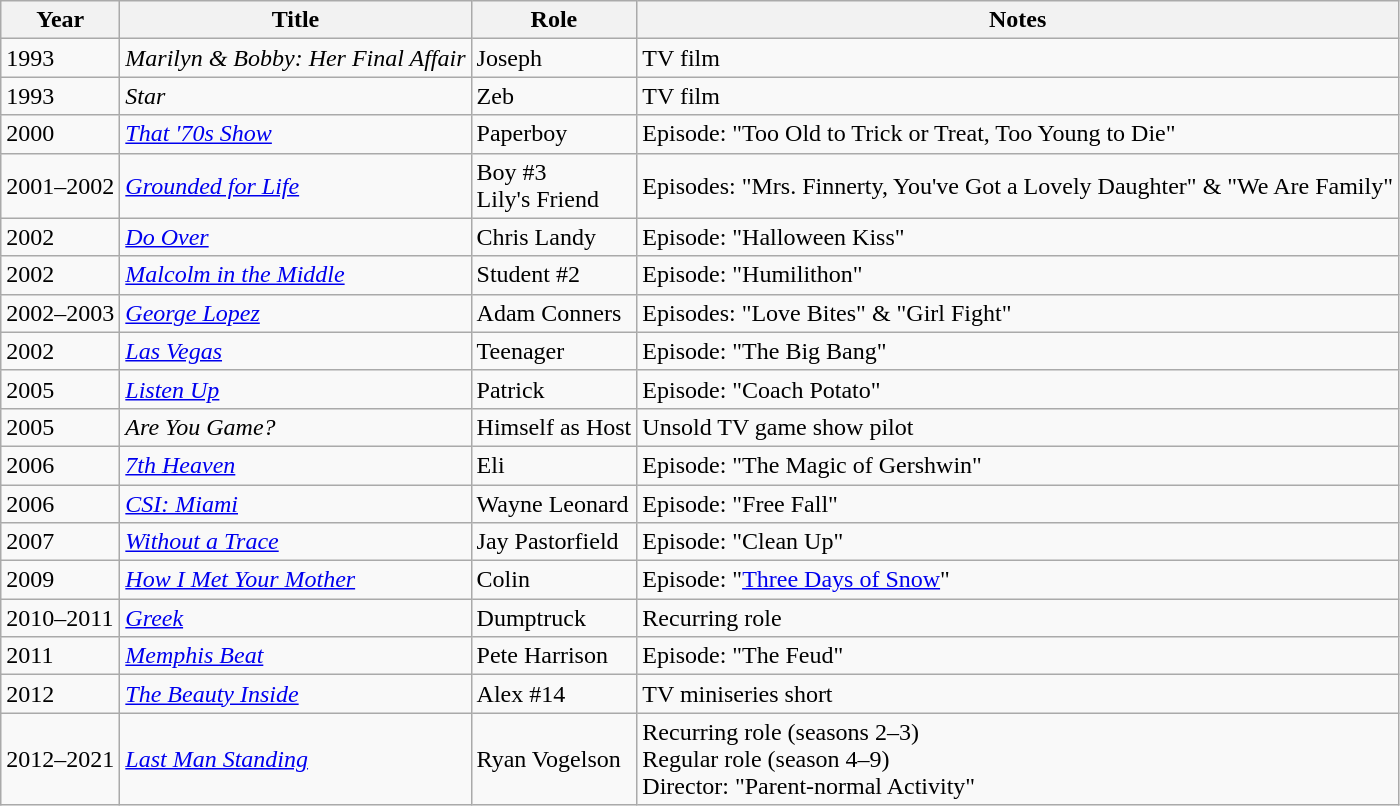<table class="wikitable sortable">
<tr>
<th>Year</th>
<th>Title</th>
<th>Role</th>
<th class="unsortable">Notes</th>
</tr>
<tr>
<td>1993</td>
<td><em>Marilyn & Bobby: Her Final Affair</em></td>
<td>Joseph</td>
<td>TV film</td>
</tr>
<tr>
<td>1993</td>
<td><em>Star</em></td>
<td>Zeb</td>
<td>TV film</td>
</tr>
<tr>
<td>2000</td>
<td><em><a href='#'>That '70s Show</a></em></td>
<td>Paperboy</td>
<td>Episode: "Too Old to Trick or Treat, Too Young to Die"</td>
</tr>
<tr>
<td>2001–2002</td>
<td><em><a href='#'>Grounded for Life</a></em></td>
<td>Boy #3<br>Lily's Friend</td>
<td>Episodes: "Mrs. Finnerty, You've Got a Lovely Daughter" & "We Are Family"</td>
</tr>
<tr>
<td>2002</td>
<td><em><a href='#'>Do Over</a></em></td>
<td>Chris Landy</td>
<td>Episode: "Halloween Kiss"</td>
</tr>
<tr>
<td>2002</td>
<td><em><a href='#'>Malcolm in the Middle</a></em></td>
<td>Student #2</td>
<td>Episode: "Humilithon"</td>
</tr>
<tr>
<td>2002–2003</td>
<td><em><a href='#'>George Lopez</a></em></td>
<td>Adam Conners</td>
<td>Episodes: "Love Bites" & "Girl Fight"</td>
</tr>
<tr>
<td>2002</td>
<td><em><a href='#'>Las Vegas</a></em></td>
<td>Teenager</td>
<td>Episode: "The Big Bang"</td>
</tr>
<tr>
<td>2005</td>
<td><em><a href='#'>Listen Up</a></em></td>
<td>Patrick</td>
<td>Episode: "Coach Potato"</td>
</tr>
<tr>
<td>2005</td>
<td><em>Are You Game?</em></td>
<td>Himself as Host</td>
<td>Unsold TV game show pilot</td>
</tr>
<tr>
<td>2006</td>
<td><em><a href='#'>7th Heaven</a></em></td>
<td>Eli</td>
<td>Episode: "The Magic of Gershwin"</td>
</tr>
<tr>
<td>2006</td>
<td><em><a href='#'>CSI: Miami</a></em></td>
<td>Wayne Leonard</td>
<td>Episode: "Free Fall"</td>
</tr>
<tr>
<td>2007</td>
<td><em><a href='#'>Without a Trace</a></em></td>
<td>Jay Pastorfield</td>
<td>Episode: "Clean Up"</td>
</tr>
<tr>
<td>2009</td>
<td><em><a href='#'>How I Met Your Mother</a></em></td>
<td>Colin</td>
<td>Episode: "<a href='#'>Three Days of Snow</a>"</td>
</tr>
<tr>
<td>2010–2011</td>
<td><em><a href='#'>Greek</a></em></td>
<td>Dumptruck</td>
<td>Recurring role</td>
</tr>
<tr>
<td>2011</td>
<td><em><a href='#'>Memphis Beat</a></em></td>
<td>Pete Harrison</td>
<td>Episode: "The Feud"</td>
</tr>
<tr>
<td>2012</td>
<td><em><a href='#'>The Beauty Inside</a></em></td>
<td>Alex #14</td>
<td>TV miniseries short</td>
</tr>
<tr>
<td>2012–2021</td>
<td><em><a href='#'>Last Man Standing</a></em></td>
<td>Ryan Vogelson</td>
<td>Recurring role (seasons 2–3)<br>Regular role (season 4–9)<br>Director: "Parent-normal Activity"</td>
</tr>
</table>
